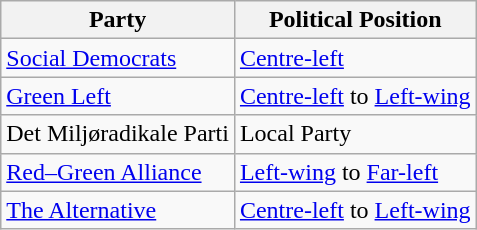<table class="wikitable mw-collapsible mw-collapsed">
<tr>
<th>Party</th>
<th>Political Position</th>
</tr>
<tr>
<td><a href='#'>Social Democrats</a></td>
<td><a href='#'>Centre-left</a></td>
</tr>
<tr>
<td><a href='#'>Green Left</a></td>
<td><a href='#'>Centre-left</a> to <a href='#'>Left-wing</a></td>
</tr>
<tr>
<td>Det Miljøradikale Parti</td>
<td>Local Party</td>
</tr>
<tr>
<td><a href='#'>Red–Green Alliance</a></td>
<td><a href='#'>Left-wing</a> to <a href='#'>Far-left</a></td>
</tr>
<tr>
<td><a href='#'>The Alternative</a></td>
<td><a href='#'>Centre-left</a> to <a href='#'>Left-wing</a></td>
</tr>
</table>
